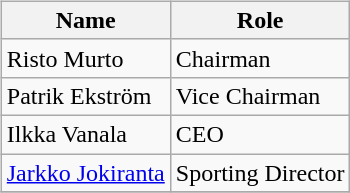<table>
<tr>
<td valign="top"><br><table class="wikitable">
<tr>
<th>Name</th>
<th>Role</th>
</tr>
<tr>
<td> Risto Murto</td>
<td>Chairman</td>
</tr>
<tr>
<td> Patrik Ekström</td>
<td>Vice Chairman</td>
</tr>
<tr>
<td> Ilkka Vanala</td>
<td>CEO</td>
</tr>
<tr>
<td> <a href='#'>Jarkko Jokiranta</a></td>
<td>Sporting Director</td>
</tr>
<tr>
</tr>
</table>
</td>
</tr>
</table>
